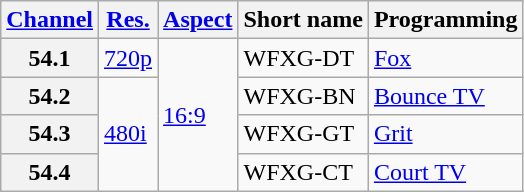<table class="wikitable">
<tr>
<th scope = "col"><a href='#'>Channel</a></th>
<th scope = "col"><a href='#'>Res.</a></th>
<th scope = "col"><a href='#'>Aspect</a></th>
<th scope = "col">Short name</th>
<th scope = "col">Programming</th>
</tr>
<tr>
<th scope = "row">54.1</th>
<td><a href='#'>720p</a></td>
<td rowspan=4><a href='#'>16:9</a></td>
<td>WFXG-DT</td>
<td><a href='#'>Fox</a></td>
</tr>
<tr>
<th scope = "row">54.2</th>
<td rowspan=3><a href='#'>480i</a></td>
<td>WFXG-BN</td>
<td><a href='#'>Bounce TV</a></td>
</tr>
<tr>
<th scope = "row">54.3</th>
<td>WFXG-GT</td>
<td><a href='#'>Grit</a></td>
</tr>
<tr>
<th scope = "row">54.4</th>
<td>WFXG-CT</td>
<td><a href='#'>Court TV</a></td>
</tr>
</table>
